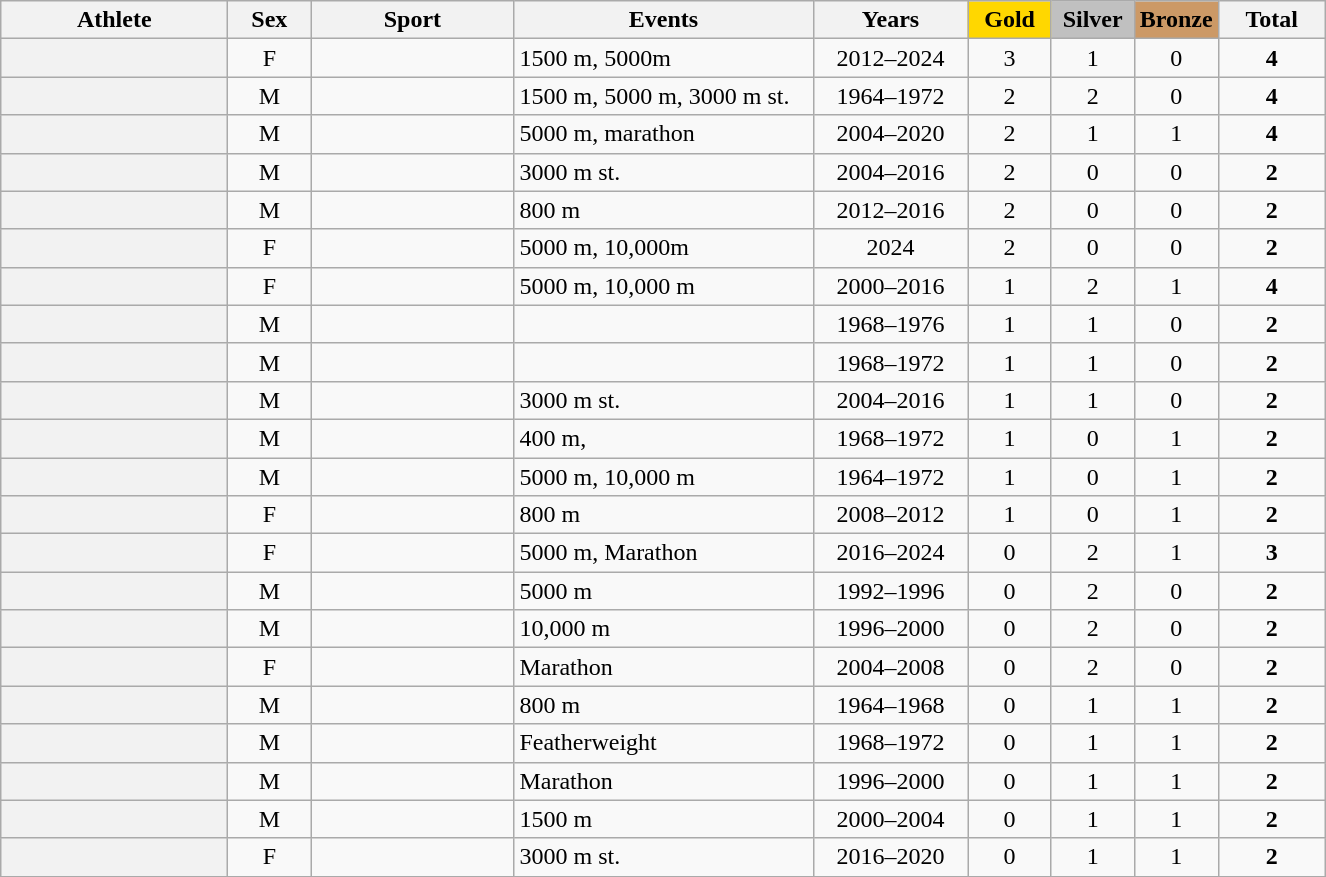<table class="wikitable plainrowheaders sortable" style="text-align: center;">
<tr>
<th scope="col" style=width:9.0em;>Athlete</th>
<th scope="col" style=width:3.0em;>Sex</th>
<th scope="col" style=width:8.0em;>Sport</th>
<th scope="col" style=width:12.0em;>Events</th>
<th scope="col" style=width:6.0em;>Years</th>
<th scope="col" style="background:gold;width:3.0em; font-weight:bold;">Gold</th>
<th scope="col" style="background:silver; width:3.0em; font-weight:bold;">Silver</th>
<th scope="col" style="background:#c96; width:3.0em; font-weight:bold;">Bronze</th>
<th scope="col" style="width:4.0em;">Total</th>
</tr>
<tr>
<th scope="row"></th>
<td>F</td>
<td align=left></td>
<td align=left>1500 m, 5000m</td>
<td>2012–2024</td>
<td>3</td>
<td>1</td>
<td>0</td>
<td><strong>4</strong></td>
</tr>
<tr>
<th scope="row"></th>
<td>M</td>
<td align=left></td>
<td align=left>1500 m, 5000 m, 3000 m st.</td>
<td>1964–1972</td>
<td>2</td>
<td>2</td>
<td>0</td>
<td><strong>4</strong></td>
</tr>
<tr>
<th scope="row"></th>
<td>M</td>
<td align=left></td>
<td align=left>5000 m, marathon</td>
<td>2004–2020</td>
<td>2</td>
<td>1</td>
<td>1</td>
<td><strong>4</strong></td>
</tr>
<tr>
<th scope="row"></th>
<td>M</td>
<td align=left></td>
<td align=left>3000 m st.</td>
<td>2004–2016</td>
<td>2</td>
<td>0</td>
<td>0</td>
<td><strong>2</strong></td>
</tr>
<tr>
<th scope="row"></th>
<td>M</td>
<td align=left></td>
<td align=left>800 m</td>
<td>2012–2016</td>
<td>2</td>
<td>0</td>
<td>0</td>
<td><strong>2</strong></td>
</tr>
<tr>
<th scope="row"></th>
<td>F</td>
<td align=left></td>
<td align=left>5000 m, 10,000m</td>
<td>2024</td>
<td>2</td>
<td>0</td>
<td>0</td>
<td><strong>2</strong></td>
</tr>
<tr>
<th scope="row"></th>
<td>F</td>
<td align=left></td>
<td align=left>5000 m, 10,000 m</td>
<td>2000–2016</td>
<td>1</td>
<td>2</td>
<td>1</td>
<td><strong>4</strong></td>
</tr>
<tr>
<th scope="row"></th>
<td>M</td>
<td align=left></td>
<td align=left></td>
<td>1968–1976</td>
<td>1</td>
<td>1</td>
<td>0</td>
<td><strong>2</strong></td>
</tr>
<tr>
<th scope="row"></th>
<td>M</td>
<td align=left></td>
<td align=left></td>
<td>1968–1972</td>
<td>1</td>
<td>1</td>
<td>0</td>
<td><strong>2</strong></td>
</tr>
<tr>
<th scope="row"></th>
<td>M</td>
<td align=left></td>
<td align=left>3000 m st.</td>
<td>2004–2016</td>
<td>1</td>
<td>1</td>
<td>0</td>
<td><strong>2</strong></td>
</tr>
<tr>
<th scope="row"></th>
<td>M</td>
<td align=left></td>
<td align=left>400 m, </td>
<td>1968–1972</td>
<td>1</td>
<td>0</td>
<td>1</td>
<td><strong>2</strong></td>
</tr>
<tr>
<th scope="row"></th>
<td>M</td>
<td align=left></td>
<td align=left>5000 m, 10,000 m</td>
<td>1964–1972</td>
<td>1</td>
<td>0</td>
<td>1</td>
<td><strong>2</strong></td>
</tr>
<tr>
<th scope="row"></th>
<td>F</td>
<td align=left></td>
<td align=left>800 m</td>
<td>2008–2012</td>
<td>1</td>
<td>0</td>
<td>1</td>
<td><strong>2</strong></td>
</tr>
<tr>
<th scope="row"></th>
<td>F</td>
<td align=left></td>
<td align=left>5000 m, Marathon</td>
<td>2016–2024</td>
<td>0</td>
<td>2</td>
<td>1</td>
<td><strong>3</strong></td>
</tr>
<tr>
<th scope="row"></th>
<td>M</td>
<td align=left></td>
<td align=left>5000 m</td>
<td>1992–1996</td>
<td>0</td>
<td>2</td>
<td>0</td>
<td><strong>2</strong></td>
</tr>
<tr>
<th scope="row"></th>
<td>M</td>
<td align=left></td>
<td align=left>10,000 m</td>
<td>1996–2000</td>
<td>0</td>
<td>2</td>
<td>0</td>
<td><strong>2</strong></td>
</tr>
<tr>
<th scope="row"></th>
<td>F</td>
<td align=left></td>
<td align=left>Marathon</td>
<td>2004–2008</td>
<td>0</td>
<td>2</td>
<td>0</td>
<td><strong>2</strong></td>
</tr>
<tr>
<th scope="row"></th>
<td>M</td>
<td align=left></td>
<td align=left>800 m</td>
<td>1964–1968</td>
<td>0</td>
<td>1</td>
<td>1</td>
<td><strong>2</strong></td>
</tr>
<tr>
<th scope="row"></th>
<td>M</td>
<td align=left></td>
<td align=left>Featherweight</td>
<td>1968–1972</td>
<td>0</td>
<td>1</td>
<td>1</td>
<td><strong>2</strong></td>
</tr>
<tr>
<th scope="row"></th>
<td>M</td>
<td align=left></td>
<td align=left>Marathon</td>
<td>1996–2000</td>
<td>0</td>
<td>1</td>
<td>1</td>
<td><strong>2</strong></td>
</tr>
<tr>
<th scope="row"></th>
<td>M</td>
<td align=left></td>
<td align=left>1500 m</td>
<td>2000–2004</td>
<td>0</td>
<td>1</td>
<td>1</td>
<td><strong>2</strong></td>
</tr>
<tr>
<th scope="row"></th>
<td>F</td>
<td align=left></td>
<td align=left>3000 m st.</td>
<td>2016–2020</td>
<td>0</td>
<td>1</td>
<td>1</td>
<td><strong>2</strong></td>
</tr>
<tr>
</tr>
</table>
